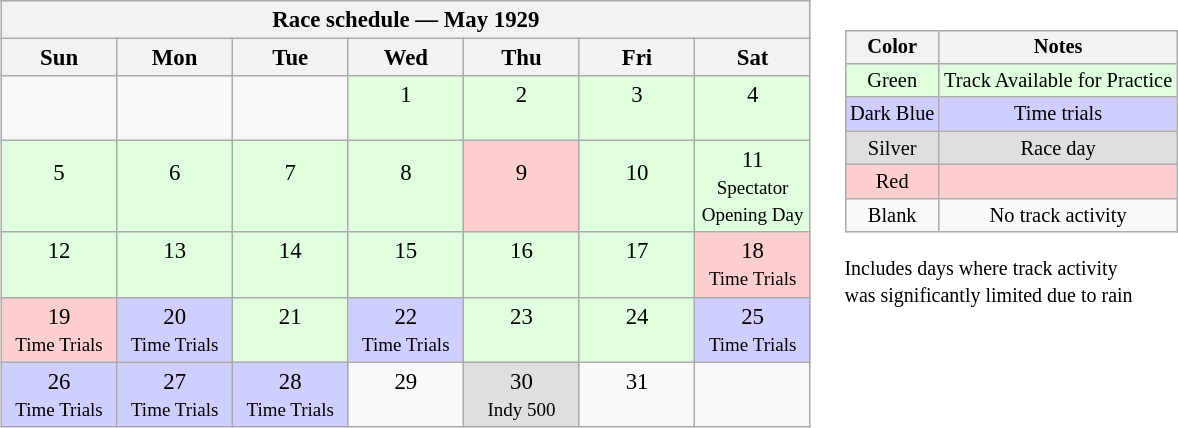<table>
<tr>
<td><br><table class="wikitable" style="text-align:center; font-size:95%">
<tr valign="top">
<th colspan=7>Race schedule — May 1929</th>
</tr>
<tr>
<th scope="col" width="70">Sun</th>
<th scope="col" width="70">Mon</th>
<th scope="col" width="70">Tue</th>
<th scope="col" width="70">Wed</th>
<th scope="col" width="70">Thu</th>
<th scope="col" width="70">Fri</th>
<th scope="col" width="70">Sat</th>
</tr>
<tr>
<td> </td>
<td> </td>
<td> </td>
<td style="background:#DFFFDF;">1<br> </td>
<td style="background:#DFFFDF;">2<br> </td>
<td style="background:#DFFFDF;">3<br> </td>
<td style="background:#DFFFDF;">4<br> </td>
</tr>
<tr>
<td style="background:#DFFFDF;">5<br> </td>
<td style="background:#DFFFDF;">6<br> </td>
<td style="background:#DFFFDF;">7<br> </td>
<td style="background:#DFFFDF;">8<br> </td>
<td style="background:#FFCFCF;">9<br> </td>
<td style="background:#DFFFDF;">10<br> </td>
<td style="background:#DFFFDF;">11<br><small>Spectator Opening Day</small></td>
</tr>
<tr>
<td style="background:#DFFFDF;">12<br> </td>
<td style="background:#DFFFDF;">13<br> </td>
<td style="background:#DFFFDF;">14<br> </td>
<td style="background:#DFFFDF;">15<br> </td>
<td style="background:#DFFFDF;">16<br> </td>
<td style="background:#DFFFDF;">17<br> </td>
<td style="background:#FFCFCF;">18<br><small>Time Trials</small></td>
</tr>
<tr>
<td style="background:#FFCFCF;">19<br><small>Time Trials</small></td>
<td style="background:#CFCFFF;">20<br><small>Time Trials</small></td>
<td style="background:#DFFFDF;">21<br> </td>
<td style="background:#CFCFFF;">22<br><small>Time Trials</small></td>
<td style="background:#DFFFDF;">23<br> </td>
<td style="background:#DFFFDF;">24<br> </td>
<td style="background:#CFCFFF;">25<br><small>Time Trials</small></td>
</tr>
<tr>
<td style="background:#CFCFFF;">26<br><small>Time Trials</small></td>
<td style="background:#CFCFFF;">27<br><small>Time Trials</small></td>
<td style="background:#CFCFFF;">28<br><small>Time Trials</small></td>
<td>29<br> </td>
<td style="background:#DFDFDF;">30<br><small>Indy 500</small></td>
<td>31<br> </td>
<td> </td>
</tr>
</table>
</td>
<td valign="top"><br><table>
<tr>
<td><br><table style="margin-right:0; font-size:85%; text-align:center;" class="wikitable">
<tr>
<th>Color</th>
<th>Notes</th>
</tr>
<tr style="background:#DFFFDF;">
<td>Green</td>
<td>Track Available for Practice</td>
</tr>
<tr style="background:#CFCFFF;">
<td>Dark Blue</td>
<td>Time trials</td>
</tr>
<tr style="background:#DFDFDF;">
<td>Silver</td>
<td>Race day</td>
</tr>
<tr style="background:#FFCFCF;">
<td>Red</td>
<td></td>
</tr>
<tr>
<td>Blank</td>
<td>No track activity</td>
</tr>
</table>
 <small>Includes days where track activity<br>was significantly limited due to rain</small></td>
</tr>
</table>
</td>
</tr>
</table>
